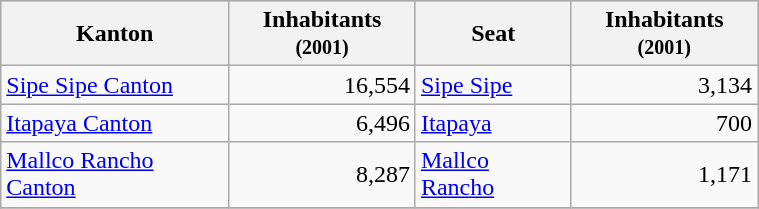<table class="wikitable" border="1" style="width:40%;" border="1">
<tr bgcolor=silver>
<th><strong>Kanton</strong></th>
<th><strong>Inhabitants <small>(2001)</small></strong> </th>
<th><strong>Seat</strong></th>
<th><strong>Inhabitants <small>(2001)</small></strong></th>
</tr>
<tr>
<td><a href='#'>Sipe Sipe Canton</a></td>
<td align="right">16,554</td>
<td><a href='#'>Sipe Sipe</a></td>
<td align="right">3,134</td>
</tr>
<tr>
<td><a href='#'>Itapaya Canton</a></td>
<td align="right">6,496</td>
<td><a href='#'>Itapaya</a></td>
<td align="right">700</td>
</tr>
<tr>
<td><a href='#'>Mallco Rancho Canton</a></td>
<td align="right">8,287</td>
<td><a href='#'>Mallco Rancho</a></td>
<td align="right">1,171</td>
</tr>
<tr>
</tr>
</table>
